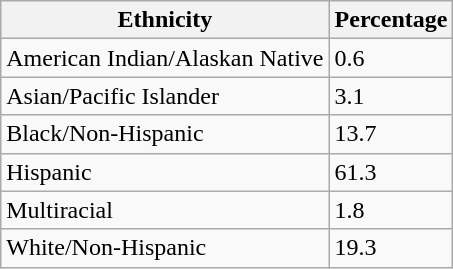<table class="wikitable">
<tr>
<th>Ethnicity</th>
<th>Percentage</th>
</tr>
<tr>
<td>American Indian/Alaskan Native</td>
<td>0.6</td>
</tr>
<tr>
<td>Asian/Pacific Islander</td>
<td>3.1</td>
</tr>
<tr>
<td>Black/Non-Hispanic</td>
<td>13.7</td>
</tr>
<tr>
<td>Hispanic</td>
<td>61.3</td>
</tr>
<tr>
<td>Multiracial</td>
<td>1.8</td>
</tr>
<tr>
<td>White/Non-Hispanic</td>
<td>19.3</td>
</tr>
</table>
